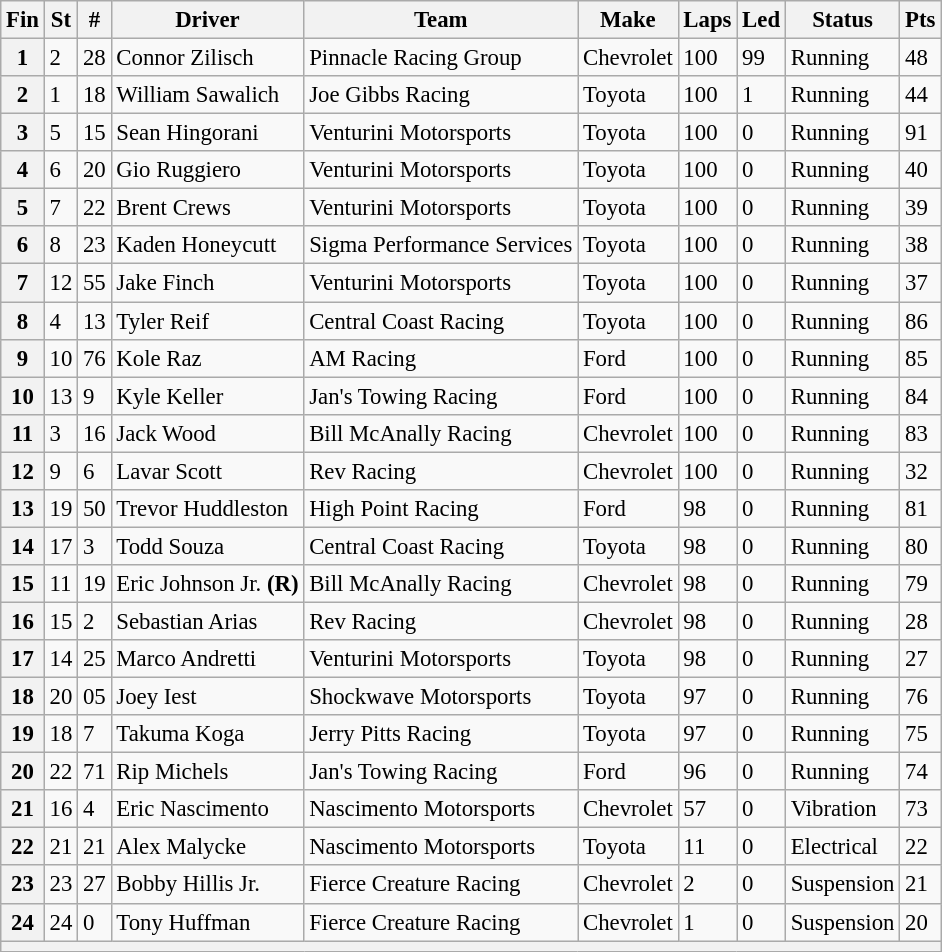<table class="wikitable" style="font-size:95%">
<tr>
<th>Fin</th>
<th>St</th>
<th>#</th>
<th>Driver</th>
<th>Team</th>
<th>Make</th>
<th>Laps</th>
<th>Led</th>
<th>Status</th>
<th>Pts</th>
</tr>
<tr>
<th>1</th>
<td>2</td>
<td>28</td>
<td>Connor Zilisch</td>
<td>Pinnacle Racing Group</td>
<td>Chevrolet</td>
<td>100</td>
<td>99</td>
<td>Running</td>
<td>48</td>
</tr>
<tr>
<th>2</th>
<td>1</td>
<td>18</td>
<td>William Sawalich</td>
<td>Joe Gibbs Racing</td>
<td>Toyota</td>
<td>100</td>
<td>1</td>
<td>Running</td>
<td>44</td>
</tr>
<tr>
<th>3</th>
<td>5</td>
<td>15</td>
<td>Sean Hingorani</td>
<td>Venturini Motorsports</td>
<td>Toyota</td>
<td>100</td>
<td>0</td>
<td>Running</td>
<td>91</td>
</tr>
<tr>
<th>4</th>
<td>6</td>
<td>20</td>
<td>Gio Ruggiero</td>
<td>Venturini Motorsports</td>
<td>Toyota</td>
<td>100</td>
<td>0</td>
<td>Running</td>
<td>40</td>
</tr>
<tr>
<th>5</th>
<td>7</td>
<td>22</td>
<td>Brent Crews</td>
<td>Venturini Motorsports</td>
<td>Toyota</td>
<td>100</td>
<td>0</td>
<td>Running</td>
<td>39</td>
</tr>
<tr>
<th>6</th>
<td>8</td>
<td>23</td>
<td>Kaden Honeycutt</td>
<td>Sigma Performance Services</td>
<td>Toyota</td>
<td>100</td>
<td>0</td>
<td>Running</td>
<td>38</td>
</tr>
<tr>
<th>7</th>
<td>12</td>
<td>55</td>
<td>Jake Finch</td>
<td>Venturini Motorsports</td>
<td>Toyota</td>
<td>100</td>
<td>0</td>
<td>Running</td>
<td>37</td>
</tr>
<tr>
<th>8</th>
<td>4</td>
<td>13</td>
<td>Tyler Reif</td>
<td>Central Coast Racing</td>
<td>Toyota</td>
<td>100</td>
<td>0</td>
<td>Running</td>
<td>86</td>
</tr>
<tr>
<th>9</th>
<td>10</td>
<td>76</td>
<td>Kole Raz</td>
<td>AM Racing</td>
<td>Ford</td>
<td>100</td>
<td>0</td>
<td>Running</td>
<td>85</td>
</tr>
<tr>
<th>10</th>
<td>13</td>
<td>9</td>
<td>Kyle Keller</td>
<td>Jan's Towing Racing</td>
<td>Ford</td>
<td>100</td>
<td>0</td>
<td>Running</td>
<td>84</td>
</tr>
<tr>
<th>11</th>
<td>3</td>
<td>16</td>
<td>Jack Wood</td>
<td>Bill McAnally Racing</td>
<td>Chevrolet</td>
<td>100</td>
<td>0</td>
<td>Running</td>
<td>83</td>
</tr>
<tr>
<th>12</th>
<td>9</td>
<td>6</td>
<td>Lavar Scott</td>
<td>Rev Racing</td>
<td>Chevrolet</td>
<td>100</td>
<td>0</td>
<td>Running</td>
<td>32</td>
</tr>
<tr>
<th>13</th>
<td>19</td>
<td>50</td>
<td>Trevor Huddleston</td>
<td>High Point Racing</td>
<td>Ford</td>
<td>98</td>
<td>0</td>
<td>Running</td>
<td>81</td>
</tr>
<tr>
<th>14</th>
<td>17</td>
<td>3</td>
<td>Todd Souza</td>
<td>Central Coast Racing</td>
<td>Toyota</td>
<td>98</td>
<td>0</td>
<td>Running</td>
<td>80</td>
</tr>
<tr>
<th>15</th>
<td>11</td>
<td>19</td>
<td>Eric Johnson Jr. <strong>(R)</strong></td>
<td>Bill McAnally Racing</td>
<td>Chevrolet</td>
<td>98</td>
<td>0</td>
<td>Running</td>
<td>79</td>
</tr>
<tr>
<th>16</th>
<td>15</td>
<td>2</td>
<td>Sebastian Arias</td>
<td>Rev Racing</td>
<td>Chevrolet</td>
<td>98</td>
<td>0</td>
<td>Running</td>
<td>28</td>
</tr>
<tr>
<th>17</th>
<td>14</td>
<td>25</td>
<td>Marco Andretti</td>
<td>Venturini Motorsports</td>
<td>Toyota</td>
<td>98</td>
<td>0</td>
<td>Running</td>
<td>27</td>
</tr>
<tr>
<th>18</th>
<td>20</td>
<td>05</td>
<td>Joey Iest</td>
<td>Shockwave Motorsports</td>
<td>Toyota</td>
<td>97</td>
<td>0</td>
<td>Running</td>
<td>76</td>
</tr>
<tr>
<th>19</th>
<td>18</td>
<td>7</td>
<td>Takuma Koga</td>
<td>Jerry Pitts Racing</td>
<td>Toyota</td>
<td>97</td>
<td>0</td>
<td>Running</td>
<td>75</td>
</tr>
<tr>
<th>20</th>
<td>22</td>
<td>71</td>
<td>Rip Michels</td>
<td>Jan's Towing Racing</td>
<td>Ford</td>
<td>96</td>
<td>0</td>
<td>Running</td>
<td>74</td>
</tr>
<tr>
<th>21</th>
<td>16</td>
<td>4</td>
<td>Eric Nascimento</td>
<td>Nascimento Motorsports</td>
<td>Chevrolet</td>
<td>57</td>
<td>0</td>
<td>Vibration</td>
<td>73</td>
</tr>
<tr>
<th>22</th>
<td>21</td>
<td>21</td>
<td>Alex Malycke</td>
<td>Nascimento Motorsports</td>
<td>Toyota</td>
<td>11</td>
<td>0</td>
<td>Electrical</td>
<td>22</td>
</tr>
<tr>
<th>23</th>
<td>23</td>
<td>27</td>
<td>Bobby Hillis Jr.</td>
<td>Fierce Creature Racing</td>
<td>Chevrolet</td>
<td>2</td>
<td>0</td>
<td>Suspension</td>
<td>21</td>
</tr>
<tr>
<th>24</th>
<td>24</td>
<td>0</td>
<td>Tony Huffman</td>
<td>Fierce Creature Racing</td>
<td>Chevrolet</td>
<td>1</td>
<td>0</td>
<td>Suspension</td>
<td>20</td>
</tr>
<tr>
<th colspan="10"></th>
</tr>
</table>
